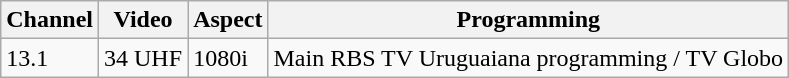<table class="wikitable">
<tr>
<th>Channel</th>
<th>Video</th>
<th>Aspect</th>
<th>Programming</th>
</tr>
<tr>
<td>13.1</td>
<td>34 UHF</td>
<td>1080i</td>
<td>Main RBS TV Uruguaiana programming / TV Globo</td>
</tr>
</table>
